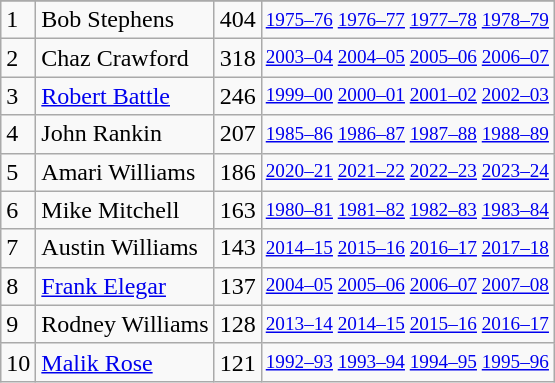<table class="wikitable">
<tr>
</tr>
<tr>
<td>1</td>
<td>Bob Stephens</td>
<td>404</td>
<td style="font-size:80%;"><a href='#'>1975–76</a> <a href='#'>1976–77</a> <a href='#'>1977–78</a> <a href='#'>1978–79</a></td>
</tr>
<tr>
<td>2</td>
<td>Chaz Crawford</td>
<td>318</td>
<td style="font-size:80%;"><a href='#'>2003–04</a> <a href='#'>2004–05</a> <a href='#'>2005–06</a> <a href='#'>2006–07</a></td>
</tr>
<tr>
<td>3</td>
<td><a href='#'>Robert Battle</a></td>
<td>246</td>
<td style="font-size:80%;"><a href='#'>1999–00</a> <a href='#'>2000–01</a> <a href='#'>2001–02</a> <a href='#'>2002–03</a></td>
</tr>
<tr>
<td>4</td>
<td>John Rankin</td>
<td>207</td>
<td style="font-size:80%;"><a href='#'>1985–86</a> <a href='#'>1986–87</a> <a href='#'>1987–88</a> <a href='#'>1988–89</a></td>
</tr>
<tr>
<td>5</td>
<td>Amari Williams</td>
<td>186</td>
<td style="font-size:80%;"><a href='#'>2020–21</a> <a href='#'>2021–22</a> <a href='#'>2022–23</a> <a href='#'>2023–24</a></td>
</tr>
<tr>
<td>6</td>
<td>Mike Mitchell</td>
<td>163</td>
<td style="font-size:80%;"><a href='#'>1980–81</a> <a href='#'>1981–82</a> <a href='#'>1982–83</a> <a href='#'>1983–84</a></td>
</tr>
<tr>
<td>7</td>
<td>Austin Williams</td>
<td>143</td>
<td style="font-size:80%;"><a href='#'>2014–15</a> <a href='#'>2015–16</a> <a href='#'>2016–17</a> <a href='#'>2017–18</a></td>
</tr>
<tr>
<td>8</td>
<td><a href='#'>Frank Elegar</a></td>
<td>137</td>
<td style="font-size:80%;"><a href='#'>2004–05</a> <a href='#'>2005–06</a> <a href='#'>2006–07</a> <a href='#'>2007–08</a></td>
</tr>
<tr>
<td>9</td>
<td>Rodney Williams</td>
<td>128</td>
<td style="font-size:80%;"><a href='#'>2013–14</a> <a href='#'>2014–15</a> <a href='#'>2015–16</a> <a href='#'>2016–17</a></td>
</tr>
<tr>
<td>10</td>
<td><a href='#'>Malik Rose</a></td>
<td>121</td>
<td style="font-size:80%;"><a href='#'>1992–93</a> <a href='#'>1993–94</a> <a href='#'>1994–95</a> <a href='#'>1995–96</a></td>
</tr>
</table>
